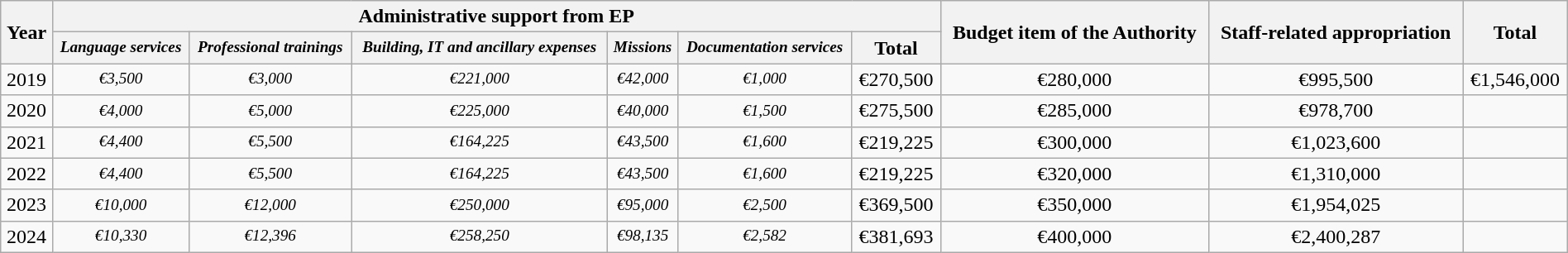<table class="wikitable sortable" style="text-align: center;width:100%;"">
<tr>
<th rowspan="2">Year</th>
<th colspan="6">Administrative support from EP</th>
<th rowspan="2">Budget item of the Authority</th>
<th rowspan="2">Staff-related appropriation</th>
<th rowspan="2">Total</th>
</tr>
<tr>
<th style="font-style: italic; font-size: 80%;">Language services</th>
<th style="font-style: italic; font-size: 80%;">Professional trainings</th>
<th style="font-style: italic; font-size: 80%;">Building, IT and ancillary expenses</th>
<th style="font-style: italic; font-size: 80%;">Missions</th>
<th style="font-style: italic; font-size: 80%;">Documentation services</th>
<th>Total</th>
</tr>
<tr>
<td>2019</td>
<td style="font-style: italic; font-size: 80%;">€3,500</td>
<td style="font-style: italic; font-size: 80%;">€3,000</td>
<td style="font-style: italic; font-size: 80%;">€221,000</td>
<td style="font-style: italic; font-size: 80%;">€42,000</td>
<td style="font-style: italic; font-size: 80%;">€1,000</td>
<td>€270,500</td>
<td>€280,000</td>
<td>€995,500</td>
<td>€1,546,000</td>
</tr>
<tr>
<td>2020</td>
<td style="font-style: italic; font-size: 80%;">€4,000</td>
<td style="font-style: italic; font-size: 80%;">€5,000</td>
<td style="font-style: italic; font-size: 80%;">€225,000</td>
<td style="font-style: italic; font-size: 80%;">€40,000</td>
<td style="font-style: italic; font-size: 80%;">€1,500</td>
<td>€275,500</td>
<td>€285,000</td>
<td>€978,700</td>
<td></td>
</tr>
<tr>
<td>2021</td>
<td style="font-style: italic; font-size: 80%;">€4,400</td>
<td style="font-style: italic; font-size: 80%;">€5,500</td>
<td style="font-style: italic; font-size: 80%;">€164,225</td>
<td style="font-style: italic; font-size: 80%;">€43,500</td>
<td style="font-style: italic; font-size: 80%;">€1,600</td>
<td>€219,225</td>
<td>€300,000</td>
<td>€1,023,600</td>
<td></td>
</tr>
<tr>
<td>2022</td>
<td style="font-style: italic; font-size: 80%;">€4,400</td>
<td style="font-style: italic; font-size: 80%;">€5,500</td>
<td style="font-style: italic; font-size: 80%;">€164,225</td>
<td style="font-style: italic; font-size: 80%;">€43,500</td>
<td style="font-style: italic; font-size: 80%;">€1,600</td>
<td>€219,225</td>
<td>€320,000</td>
<td>€1,310,000</td>
<td></td>
</tr>
<tr>
<td>2023</td>
<td style="font-style: italic; font-size: 80%;">€10,000</td>
<td style="font-style: italic; font-size: 80%;">€12,000</td>
<td style="font-style: italic; font-size: 80%;">€250,000</td>
<td style="font-style: italic; font-size: 80%;">€95,000</td>
<td style="font-style: italic; font-size: 80%;">€2,500</td>
<td>€369,500</td>
<td>€350,000</td>
<td>€1,954,025</td>
<td></td>
</tr>
<tr>
<td>2024</td>
<td style="font-style: italic; font-size: 80%;">€10,330</td>
<td style="font-style: italic; font-size: 80%;">€12,396</td>
<td style="font-style: italic; font-size: 80%;">€258,250</td>
<td style="font-style: italic; font-size: 80%;">€98,135</td>
<td style="font-style: italic; font-size: 80%;">€2,582</td>
<td>€381,693</td>
<td>€400,000</td>
<td>€2,400,287</td>
<td></td>
</tr>
</table>
